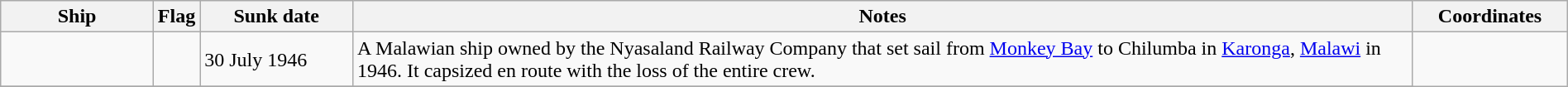<table class=wikitable | style = "width:100%">
<tr>
<th style="width:10%">Ship</th>
<th>Flag</th>
<th style="width:10%">Sunk date</th>
<th style="width:70%">Notes</th>
<th style="width:10%">Coordinates</th>
</tr>
<tr>
<td></td>
<td></td>
<td>30 July  1946</td>
<td>A Malawian ship owned by the Nyasaland Railway Company that set sail from <a href='#'>Monkey Bay</a> to Chilumba in <a href='#'>Karonga</a>, <a href='#'>Malawi</a> in 1946. It capsized en route with the loss of the entire crew.</td>
</tr>
<tr>
</tr>
</table>
